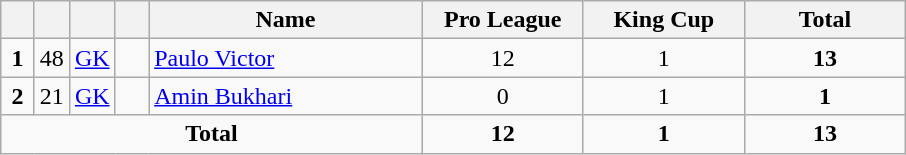<table class="wikitable" style="text-align:center">
<tr>
<th width=15></th>
<th width=15></th>
<th width=15></th>
<th width=15></th>
<th width=175>Name</th>
<th width=100>Pro League</th>
<th width=100>King Cup</th>
<th width=100>Total</th>
</tr>
<tr>
<td><strong>1</strong></td>
<td>48</td>
<td><a href='#'>GK</a></td>
<td></td>
<td align=left><a href='#'>Paulo Victor</a></td>
<td>12</td>
<td>1</td>
<td><strong>13</strong></td>
</tr>
<tr>
<td><strong>2</strong></td>
<td>21</td>
<td><a href='#'>GK</a></td>
<td></td>
<td align=left><a href='#'>Amin Bukhari</a></td>
<td>0</td>
<td>1</td>
<td><strong>1</strong></td>
</tr>
<tr>
<td colspan=5><strong>Total</strong></td>
<td><strong>12</strong></td>
<td><strong>1</strong></td>
<td><strong>13</strong></td>
</tr>
</table>
